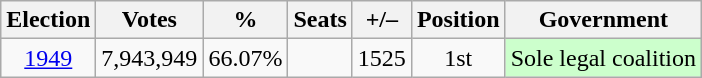<table class="wikitable" style="text-align:center">
<tr>
<th>Election</th>
<th>Votes</th>
<th>%</th>
<th>Seats</th>
<th>+/–</th>
<th>Position</th>
<th>Government</th>
</tr>
<tr>
<td><a href='#'>1949</a></td>
<td>7,943,949</td>
<td>66.07%</td>
<td></td>
<td> 1525</td>
<td> 1st</td>
<td style="background-color:#CCFFCC">Sole legal coalition</td>
</tr>
</table>
